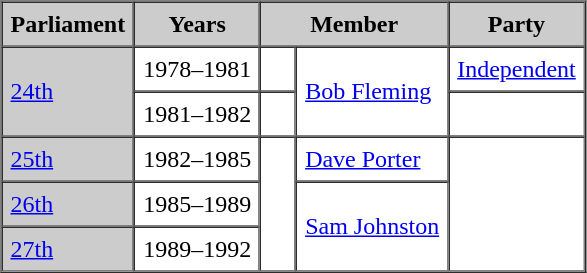<table border=1 cellpadding=5 cellspacing=0>
<tr bgcolor="CCCCCC">
<th>Parliament</th>
<th>Years</th>
<th colspan="2">Member</th>
<th>Party</th>
</tr>
<tr>
<td bgcolor="CCCCCC" rowspan=2><a href='#'>24th</a></td>
<td>1978–1981</td>
<td>   </td>
<td rowspan=2><a href='#'>Bob Fleming</a></td>
<td><a href='#'>Independent</a></td>
</tr>
<tr>
<td>1981–1982</td>
<td>   </td>
<td></td>
</tr>
<tr>
<td bgcolor="CCCCCC"><a href='#'>25th</a></td>
<td>1982–1985</td>
<td rowspan=3 >   </td>
<td><a href='#'>Dave Porter</a></td>
<td rowspan=3></td>
</tr>
<tr>
<td bgcolor="CCCCCC"><a href='#'>26th</a></td>
<td>1985–1989</td>
<td rowspan=2><a href='#'>Sam Johnston</a></td>
</tr>
<tr>
<td bgcolor="CCCCCC"><a href='#'>27th</a></td>
<td>1989–1992</td>
</tr>
</table>
